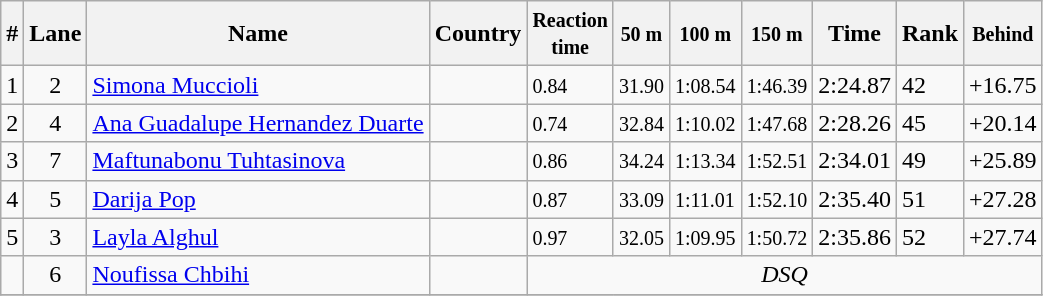<table class="wikitable">
<tr>
<th>#</th>
<th>Lane</th>
<th>Name</th>
<th>Country</th>
<th><small>Reaction<br>time</small></th>
<th><small>50 m</small></th>
<th><small>100 m</small></th>
<th><small>150 m</small></th>
<th>Time</th>
<th>Rank</th>
<th><small>Behind</small></th>
</tr>
<tr>
<td>1</td>
<td align="center">2</td>
<td><a href='#'>Simona Muccioli</a></td>
<td></td>
<td><small>0.84</small></td>
<td><small>31.90</small></td>
<td><small>1:08.54</small></td>
<td><small>1:46.39</small></td>
<td>2:24.87</td>
<td>42</td>
<td>+16.75</td>
</tr>
<tr>
<td>2</td>
<td align="center">4</td>
<td><a href='#'>Ana Guadalupe Hernandez Duarte</a></td>
<td></td>
<td><small>0.74</small></td>
<td><small>32.84</small></td>
<td><small>1:10.02</small></td>
<td><small>1:47.68</small></td>
<td>2:28.26</td>
<td>45</td>
<td>+20.14</td>
</tr>
<tr>
<td>3</td>
<td align="center">7</td>
<td><a href='#'>Maftunabonu Tuhtasinova</a></td>
<td></td>
<td><small>0.86</small></td>
<td><small>34.24</small></td>
<td><small>1:13.34</small></td>
<td><small>1:52.51</small></td>
<td>2:34.01</td>
<td>49</td>
<td>+25.89</td>
</tr>
<tr>
<td>4</td>
<td align="center">5</td>
<td><a href='#'>Darija Pop</a></td>
<td></td>
<td><small>0.87</small></td>
<td><small>33.09</small></td>
<td><small>1:11.01</small></td>
<td><small>1:52.10</small></td>
<td>2:35.40</td>
<td>51</td>
<td>+27.28</td>
</tr>
<tr>
<td>5</td>
<td align="center">3</td>
<td><a href='#'>Layla Alghul</a></td>
<td></td>
<td><small>0.97</small></td>
<td><small>32.05</small></td>
<td><small>1:09.95</small></td>
<td><small>1:50.72</small></td>
<td>2:35.86</td>
<td>52</td>
<td>+27.74</td>
</tr>
<tr>
<td></td>
<td align="center">6</td>
<td><a href='#'>Noufissa Chbihi</a></td>
<td></td>
<td align="center" colspan="7"><em>DSQ</em></td>
</tr>
<tr>
</tr>
</table>
